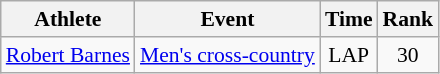<table class="wikitable" style="font-size:90%">
<tr>
<th>Athlete</th>
<th>Event</th>
<th>Time</th>
<th>Rank</th>
</tr>
<tr align=center>
<td align=left><a href='#'>Robert Barnes</a></td>
<td align=left><a href='#'>Men's cross-country</a></td>
<td>LAP</td>
<td>30</td>
</tr>
</table>
